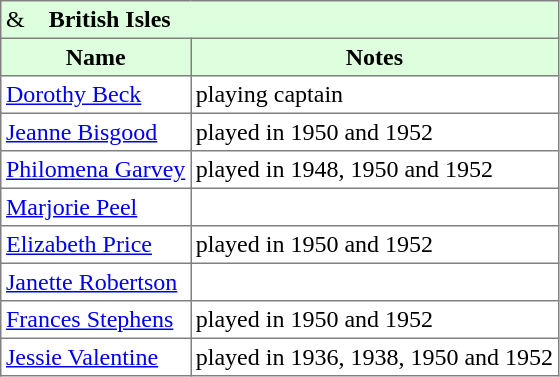<table border="1" cellpadding="3" style="border-collapse: collapse;">
<tr style="background:#ddffdd;">
<td colspan=5> &    <strong>British Isles</strong></td>
</tr>
<tr style="background:#ddffdd;">
<th>Name</th>
<th>Notes</th>
</tr>
<tr>
<td> <a href='#'>Dorothy Beck</a></td>
<td>playing captain</td>
</tr>
<tr>
<td> <a href='#'>Jeanne Bisgood</a></td>
<td>played in 1950 and 1952</td>
</tr>
<tr>
<td> <a href='#'>Philomena Garvey</a></td>
<td>played in 1948, 1950 and 1952</td>
</tr>
<tr>
<td> <a href='#'>Marjorie Peel</a></td>
<td></td>
</tr>
<tr>
<td> <a href='#'>Elizabeth Price</a></td>
<td>played in 1950 and 1952</td>
</tr>
<tr>
<td> <a href='#'>Janette Robertson</a></td>
<td></td>
</tr>
<tr>
<td> <a href='#'>Frances Stephens</a></td>
<td>played in 1950 and 1952</td>
</tr>
<tr>
<td> <a href='#'>Jessie Valentine</a></td>
<td>played in 1936, 1938, 1950 and 1952</td>
</tr>
</table>
